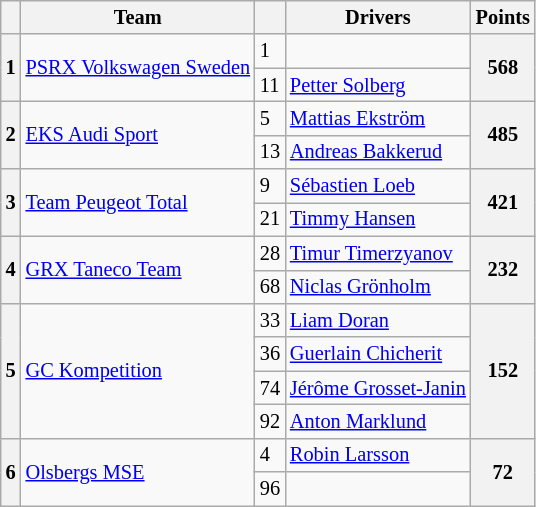<table class="wikitable" style="font-size: 85%">
<tr valign="top">
<th valign="middle"></th>
<th valign="middle">Team</th>
<th valign="middle"></th>
<th valign="middle">Drivers</th>
<th valign="middle">Points</th>
</tr>
<tr>
<th rowspan=2>1</th>
<td rowspan=2> <a href='#'>PSRX Volkswagen Sweden</a></td>
<td>1</td>
<td style="padding-right:24px"></td>
<th rowspan=2>568</th>
</tr>
<tr>
<td>11</td>
<td> <a href='#'>Petter Solberg</a></td>
</tr>
<tr>
<th rowspan=2>2</th>
<td rowspan=2> <a href='#'>EKS Audi Sport</a></td>
<td>5</td>
<td> <a href='#'>Mattias Ekström</a></td>
<th rowspan=2>485</th>
</tr>
<tr>
<td>13</td>
<td> <a href='#'>Andreas Bakkerud</a></td>
</tr>
<tr>
<th rowspan=2>3</th>
<td rowspan=2> <a href='#'>Team Peugeot Total</a></td>
<td>9</td>
<td> <a href='#'>Sébastien Loeb</a></td>
<th rowspan=2>421</th>
</tr>
<tr>
<td>21</td>
<td> <a href='#'>Timmy Hansen</a></td>
</tr>
<tr>
<th rowspan=2>4</th>
<td rowspan=2> <a href='#'>GRX Taneco Team</a></td>
<td>28</td>
<td> <a href='#'>Timur Timerzyanov</a></td>
<th rowspan=2>232</th>
</tr>
<tr>
<td>68</td>
<td> <a href='#'>Niclas Grönholm</a></td>
</tr>
<tr>
<th rowspan=4>5</th>
<td rowspan=4> <a href='#'>GC Kompetition</a></td>
<td>33</td>
<td> <a href='#'>Liam Doran</a></td>
<th rowspan=4>152</th>
</tr>
<tr>
<td>36</td>
<td> <a href='#'>Guerlain Chicherit</a></td>
</tr>
<tr>
<td>74</td>
<td> <a href='#'>Jérôme Grosset-Janin</a></td>
</tr>
<tr>
<td>92</td>
<td> <a href='#'>Anton Marklund</a></td>
</tr>
<tr>
<th rowspan=2>6</th>
<td rowspan=2> <a href='#'>Olsbergs MSE</a></td>
<td>4</td>
<td> <a href='#'>Robin Larsson</a></td>
<th rowspan=2>72</th>
</tr>
<tr>
<td>96</td>
<td></td>
</tr>
</table>
